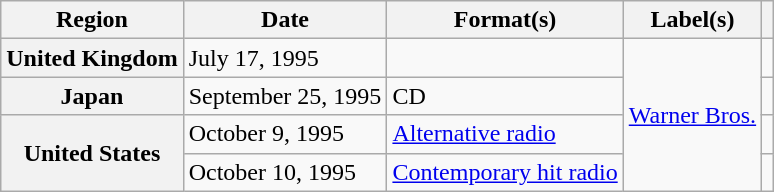<table class="wikitable plainrowheaders">
<tr>
<th scope="col">Region</th>
<th scope="col">Date</th>
<th scope="col">Format(s)</th>
<th scope="col">Label(s)</th>
<th scope="col"></th>
</tr>
<tr>
<th scope="row">United Kingdom</th>
<td>July 17, 1995</td>
<td></td>
<td rowspan="4"><a href='#'>Warner Bros.</a></td>
<td></td>
</tr>
<tr>
<th scope="row">Japan</th>
<td>September 25, 1995</td>
<td>CD</td>
<td></td>
</tr>
<tr>
<th scope="row" rowspan="2">United States</th>
<td>October 9, 1995</td>
<td><a href='#'>Alternative radio</a></td>
<td></td>
</tr>
<tr>
<td>October 10, 1995</td>
<td><a href='#'>Contemporary hit radio</a></td>
<td></td>
</tr>
</table>
